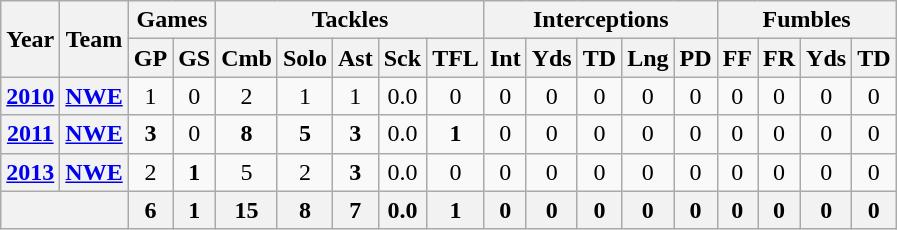<table class="wikitable" style="text-align:center">
<tr>
<th rowspan="2">Year</th>
<th rowspan="2">Team</th>
<th colspan="2">Games</th>
<th colspan="5">Tackles</th>
<th colspan="5">Interceptions</th>
<th colspan="4">Fumbles</th>
</tr>
<tr>
<th>GP</th>
<th>GS</th>
<th>Cmb</th>
<th>Solo</th>
<th>Ast</th>
<th>Sck</th>
<th>TFL</th>
<th>Int</th>
<th>Yds</th>
<th>TD</th>
<th>Lng</th>
<th>PD</th>
<th>FF</th>
<th>FR</th>
<th>Yds</th>
<th>TD</th>
</tr>
<tr>
<th><a href='#'>2010</a></th>
<th><a href='#'>NWE</a></th>
<td>1</td>
<td>0</td>
<td>2</td>
<td>1</td>
<td>1</td>
<td>0.0</td>
<td>0</td>
<td>0</td>
<td>0</td>
<td>0</td>
<td>0</td>
<td>0</td>
<td>0</td>
<td>0</td>
<td>0</td>
<td>0</td>
</tr>
<tr>
<th><a href='#'>2011</a></th>
<th><a href='#'>NWE</a></th>
<td><strong>3</strong></td>
<td>0</td>
<td><strong>8</strong></td>
<td><strong>5</strong></td>
<td><strong>3</strong></td>
<td>0.0</td>
<td><strong>1</strong></td>
<td>0</td>
<td>0</td>
<td>0</td>
<td>0</td>
<td>0</td>
<td>0</td>
<td>0</td>
<td>0</td>
<td>0</td>
</tr>
<tr>
<th><a href='#'>2013</a></th>
<th><a href='#'>NWE</a></th>
<td>2</td>
<td><strong>1</strong></td>
<td>5</td>
<td>2</td>
<td><strong>3</strong></td>
<td>0.0</td>
<td>0</td>
<td>0</td>
<td>0</td>
<td>0</td>
<td>0</td>
<td>0</td>
<td>0</td>
<td>0</td>
<td>0</td>
<td>0</td>
</tr>
<tr>
<th colspan="2"></th>
<th>6</th>
<th>1</th>
<th>15</th>
<th>8</th>
<th>7</th>
<th>0.0</th>
<th>1</th>
<th>0</th>
<th>0</th>
<th>0</th>
<th>0</th>
<th>0</th>
<th>0</th>
<th>0</th>
<th>0</th>
<th>0</th>
</tr>
</table>
